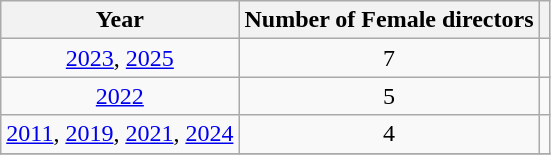<table class="wikitable sortable" style="text-align: center">
<tr>
<th scope="col">Year</th>
<th scope="col">Number of Female directors</th>
<th scope="col" class="unsortable"></th>
</tr>
<tr>
<td><a href='#'>2023</a>, <a href='#'>2025</a></td>
<td>7</td>
<td></td>
</tr>
<tr>
<td><a href='#'>2022</a></td>
<td>5</td>
<td></td>
</tr>
<tr>
<td><a href='#'>2011</a>, <a href='#'>2019</a>, <a href='#'>2021</a>, <a href='#'>2024</a></td>
<td>4</td>
<td></td>
</tr>
<tr>
</tr>
</table>
